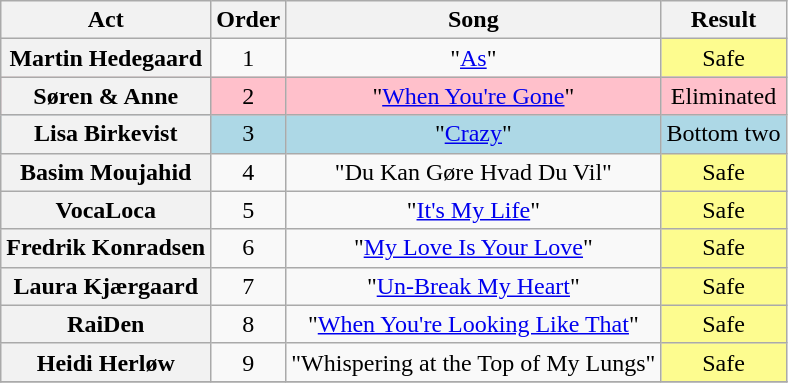<table class="wikitable plainrowheaders" style="text-align:center;">
<tr>
<th scope="col">Act</th>
<th scope="col">Order</th>
<th scope="col">Song</th>
<th scope="col">Result</th>
</tr>
<tr>
<th scope="row">Martin Hedegaard</th>
<td>1</td>
<td>"<a href='#'>As</a>"</td>
<td style="background:#fdfc8f;">Safe</td>
</tr>
<tr style="background:pink;">
<th scope="row">Søren & Anne</th>
<td>2</td>
<td>"<a href='#'>When You're Gone</a>"</td>
<td>Eliminated</td>
</tr>
<tr style="background:lightblue;">
<th scope="row">Lisa Birkevist</th>
<td>3</td>
<td>"<a href='#'>Crazy</a>"</td>
<td>Bottom two</td>
</tr>
<tr>
<th scope="row">Basim Moujahid</th>
<td>4</td>
<td>"Du Kan Gøre Hvad Du Vil"</td>
<td style="background:#fdfc8f;">Safe</td>
</tr>
<tr>
<th scope="row">VocaLoca</th>
<td>5</td>
<td>"<a href='#'>It's My Life</a>"</td>
<td style="background:#fdfc8f;">Safe</td>
</tr>
<tr>
<th scope="row">Fredrik Konradsen</th>
<td>6</td>
<td>"<a href='#'>My Love Is Your Love</a>"</td>
<td style="background:#fdfc8f;">Safe</td>
</tr>
<tr>
<th scope="row">Laura Kjærgaard</th>
<td>7</td>
<td>"<a href='#'>Un-Break My Heart</a>"</td>
<td style="background:#fdfc8f;">Safe</td>
</tr>
<tr>
<th scope="row">RaiDen</th>
<td>8</td>
<td>"<a href='#'>When You're Looking Like That</a>"</td>
<td style="background:#fdfc8f;">Safe</td>
</tr>
<tr>
<th scope="row">Heidi Herløw</th>
<td>9</td>
<td>"Whispering at the Top of My Lungs"</td>
<td style="background:#fdfc8f;">Safe</td>
</tr>
<tr>
</tr>
</table>
